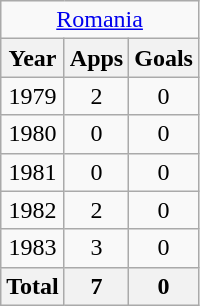<table class="wikitable" style="text-align:center">
<tr>
<td colspan="3"><a href='#'>Romania</a></td>
</tr>
<tr>
<th>Year</th>
<th>Apps</th>
<th>Goals</th>
</tr>
<tr>
<td>1979</td>
<td>2</td>
<td>0</td>
</tr>
<tr>
<td>1980</td>
<td>0</td>
<td>0</td>
</tr>
<tr>
<td>1981</td>
<td>0</td>
<td>0</td>
</tr>
<tr>
<td>1982</td>
<td>2</td>
<td>0</td>
</tr>
<tr>
<td>1983</td>
<td>3</td>
<td>0</td>
</tr>
<tr>
<th>Total</th>
<th>7</th>
<th>0</th>
</tr>
</table>
